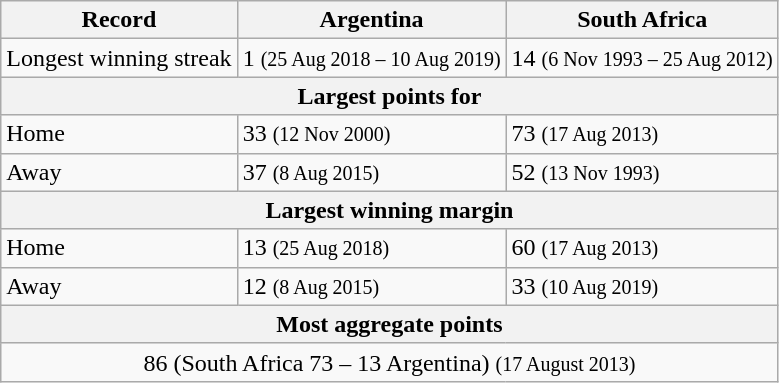<table class="wikitable">
<tr>
<th>Record</th>
<th>Argentina</th>
<th>South Africa</th>
</tr>
<tr>
<td>Longest winning streak</td>
<td>1 <small>(25 Aug 2018 – 10 Aug 2019)</small></td>
<td>14 <small>(6 Nov 1993 – 25 Aug 2012)</small></td>
</tr>
<tr>
<th colspan=3 align=center>Largest points for</th>
</tr>
<tr>
<td>Home</td>
<td>33 <small>(12 Nov 2000)</small></td>
<td>73 <small>(17 Aug 2013)</small></td>
</tr>
<tr>
<td>Away</td>
<td>37 <small>(8 Aug 2015)</small></td>
<td>52 <small>(13 Nov 1993)</small></td>
</tr>
<tr>
<th colspan=3 align=center>Largest winning margin</th>
</tr>
<tr>
<td>Home</td>
<td>13 <small>(25 Aug 2018)</small></td>
<td>60 <small>(17 Aug 2013)</small></td>
</tr>
<tr>
<td>Away</td>
<td>12 <small>(8 Aug 2015)</small></td>
<td>33 <small>(10 Aug 2019)</small></td>
</tr>
<tr>
<th colspan=3 align=center>Most aggregate points</th>
</tr>
<tr>
<td colspan=3 align=center>86 (South Africa 73 – 13 Argentina) <small>(17 August 2013)</small></td>
</tr>
</table>
